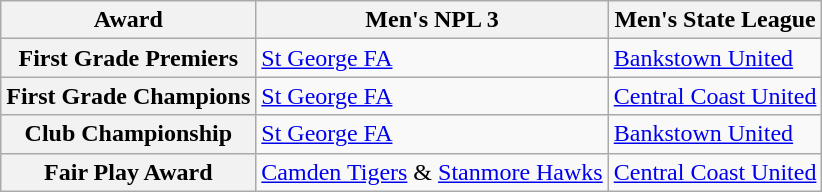<table class="wikitable">
<tr>
<th>Award</th>
<th>Men's NPL 3</th>
<th>Men's State League</th>
</tr>
<tr>
<th>First Grade Premiers</th>
<td><a href='#'>St George FA</a></td>
<td><a href='#'>Bankstown United</a></td>
</tr>
<tr>
<th>First Grade Champions</th>
<td><a href='#'>St George FA</a></td>
<td><a href='#'>Central Coast United</a></td>
</tr>
<tr>
<th>Club Championship</th>
<td><a href='#'>St George FA</a></td>
<td><a href='#'>Bankstown United</a></td>
</tr>
<tr>
<th>Fair Play Award</th>
<td><a href='#'>Camden Tigers</a> & <a href='#'>Stanmore Hawks</a></td>
<td><a href='#'>Central Coast United</a></td>
</tr>
</table>
